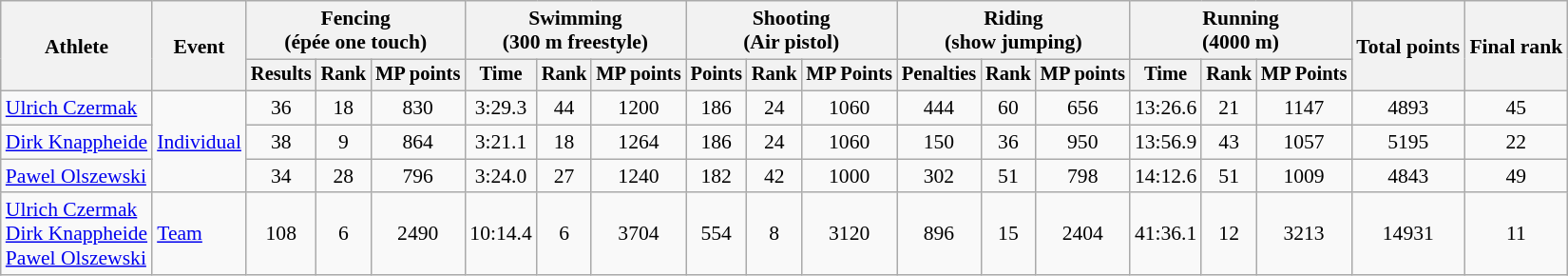<table class="wikitable" style="font-size:90%">
<tr>
<th rowspan="2">Athlete</th>
<th rowspan="2">Event</th>
<th colspan=3>Fencing<br><span>(épée one touch)</span></th>
<th colspan=3>Swimming<br><span>(300 m freestyle)</span></th>
<th colspan=3>Shooting<br><span>(Air pistol)</span></th>
<th colspan=3>Riding<br><span>(show jumping)</span></th>
<th colspan=3>Running<br><span>(4000 m)</span></th>
<th rowspan=2>Total points</th>
<th rowspan=2>Final rank</th>
</tr>
<tr style="font-size:95%">
<th>Results</th>
<th>Rank</th>
<th>MP points</th>
<th>Time</th>
<th>Rank</th>
<th>MP points</th>
<th>Points</th>
<th>Rank</th>
<th>MP Points</th>
<th>Penalties</th>
<th>Rank</th>
<th>MP points</th>
<th>Time</th>
<th>Rank</th>
<th>MP Points</th>
</tr>
<tr align=center>
<td align=left><a href='#'>Ulrich Czermak</a></td>
<td align=left rowspan=3><a href='#'>Individual</a></td>
<td>36</td>
<td>18</td>
<td>830</td>
<td>3:29.3</td>
<td>44</td>
<td>1200</td>
<td>186</td>
<td>24</td>
<td>1060</td>
<td>444</td>
<td>60</td>
<td>656</td>
<td>13:26.6</td>
<td>21</td>
<td>1147</td>
<td>4893</td>
<td>45</td>
</tr>
<tr align=center>
<td align=left><a href='#'>Dirk Knappheide</a></td>
<td>38</td>
<td>9</td>
<td>864</td>
<td>3:21.1</td>
<td>18</td>
<td>1264</td>
<td>186</td>
<td>24</td>
<td>1060</td>
<td>150</td>
<td>36</td>
<td>950</td>
<td>13:56.9</td>
<td>43</td>
<td>1057</td>
<td>5195</td>
<td>22</td>
</tr>
<tr align=center>
<td align=left><a href='#'>Pawel Olszewski</a></td>
<td>34</td>
<td>28</td>
<td>796</td>
<td>3:24.0</td>
<td>27</td>
<td>1240</td>
<td>182</td>
<td>42</td>
<td>1000</td>
<td>302</td>
<td>51</td>
<td>798</td>
<td>14:12.6</td>
<td>51</td>
<td>1009</td>
<td>4843</td>
<td>49</td>
</tr>
<tr align=center>
<td align=left><a href='#'>Ulrich Czermak</a><br><a href='#'>Dirk Knappheide</a><br><a href='#'>Pawel Olszewski</a></td>
<td align=left><a href='#'>Team</a></td>
<td>108</td>
<td>6</td>
<td>2490</td>
<td>10:14.4</td>
<td>6</td>
<td>3704</td>
<td>554</td>
<td>8</td>
<td>3120</td>
<td>896</td>
<td>15</td>
<td>2404</td>
<td>41:36.1</td>
<td>12</td>
<td>3213</td>
<td>14931</td>
<td>11</td>
</tr>
</table>
